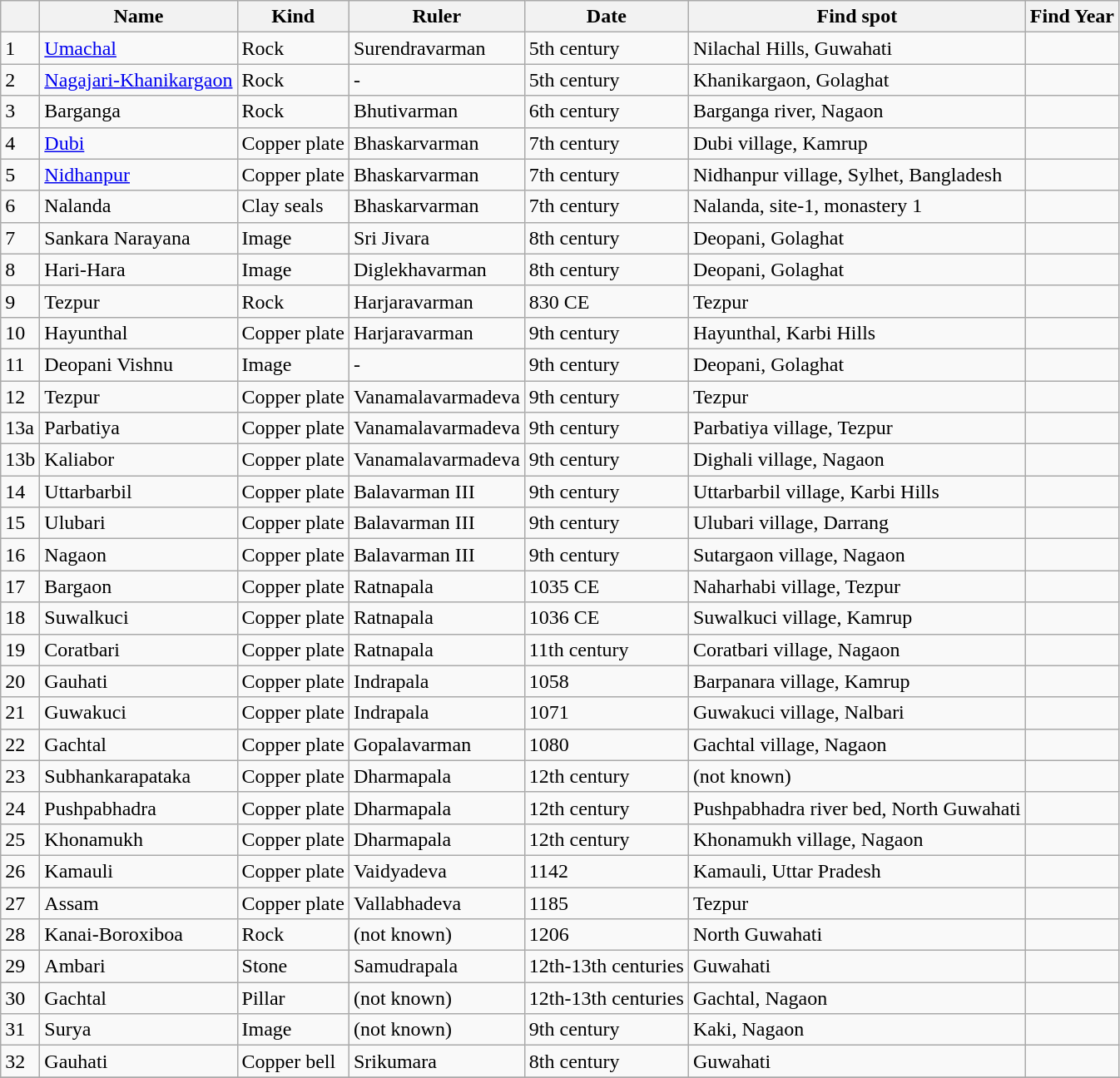<table class="wikitable">
<tr>
<th></th>
<th>Name</th>
<th>Kind</th>
<th>Ruler</th>
<th>Date</th>
<th>Find spot</th>
<th>Find Year</th>
</tr>
<tr>
<td>1</td>
<td><a href='#'>Umachal</a></td>
<td>Rock</td>
<td>Surendravarman</td>
<td>5th century</td>
<td>Nilachal Hills, Guwahati</td>
<td></td>
</tr>
<tr>
<td>2</td>
<td><a href='#'>Nagajari-Khanikargaon</a></td>
<td>Rock</td>
<td>-</td>
<td>5th century</td>
<td>Khanikargaon, Golaghat</td>
<td></td>
</tr>
<tr t>
<td>3</td>
<td>Barganga</td>
<td>Rock</td>
<td>Bhutivarman</td>
<td>6th century</td>
<td>Barganga river, Nagaon</td>
<td></td>
</tr>
<tr>
<td>4</td>
<td><a href='#'>Dubi</a></td>
<td>Copper plate</td>
<td>Bhaskarvarman</td>
<td>7th century</td>
<td>Dubi village, Kamrup</td>
<td></td>
</tr>
<tr>
<td>5</td>
<td><a href='#'>Nidhanpur</a></td>
<td>Copper plate</td>
<td>Bhaskarvarman</td>
<td>7th century</td>
<td>Nidhanpur village, Sylhet, Bangladesh</td>
<td></td>
</tr>
<tr>
<td>6</td>
<td>Nalanda</td>
<td>Clay seals</td>
<td>Bhaskarvarman</td>
<td>7th century</td>
<td>Nalanda, site-1, monastery 1</td>
<td></td>
</tr>
<tr>
<td>7</td>
<td>Sankara Narayana</td>
<td>Image</td>
<td>Sri Jivara</td>
<td>8th century</td>
<td>Deopani, Golaghat</td>
<td></td>
</tr>
<tr>
<td>8</td>
<td>Hari-Hara</td>
<td>Image</td>
<td>Diglekhavarman</td>
<td>8th century</td>
<td>Deopani, Golaghat</td>
<td></td>
</tr>
<tr>
<td>9</td>
<td>Tezpur</td>
<td>Rock</td>
<td>Harjaravarman</td>
<td>830 CE</td>
<td>Tezpur</td>
<td></td>
</tr>
<tr>
<td>10</td>
<td>Hayunthal</td>
<td>Copper plate</td>
<td>Harjaravarman</td>
<td>9th century</td>
<td>Hayunthal, Karbi Hills</td>
<td></td>
</tr>
<tr>
<td>11</td>
<td>Deopani Vishnu</td>
<td>Image</td>
<td>-</td>
<td>9th century</td>
<td>Deopani, Golaghat</td>
<td></td>
</tr>
<tr>
<td>12</td>
<td>Tezpur</td>
<td>Copper plate</td>
<td>Vanamalavarmadeva</td>
<td>9th century</td>
<td>Tezpur</td>
<td></td>
</tr>
<tr>
<td>13a</td>
<td>Parbatiya</td>
<td>Copper plate</td>
<td>Vanamalavarmadeva</td>
<td>9th century</td>
<td>Parbatiya village, Tezpur</td>
<td></td>
</tr>
<tr>
<td>13b</td>
<td>Kaliabor</td>
<td>Copper plate</td>
<td>Vanamalavarmadeva</td>
<td>9th century</td>
<td>Dighali village, Nagaon</td>
<td></td>
</tr>
<tr>
<td>14</td>
<td>Uttarbarbil</td>
<td>Copper plate</td>
<td>Balavarman III</td>
<td>9th century</td>
<td>Uttarbarbil village, Karbi Hills</td>
<td></td>
</tr>
<tr>
<td>15</td>
<td>Ulubari</td>
<td>Copper plate</td>
<td>Balavarman III</td>
<td>9th century</td>
<td>Ulubari village, Darrang</td>
<td></td>
</tr>
<tr>
<td>16</td>
<td>Nagaon</td>
<td>Copper plate</td>
<td>Balavarman III</td>
<td>9th century</td>
<td>Sutargaon village, Nagaon</td>
<td></td>
</tr>
<tr>
<td>17</td>
<td>Bargaon</td>
<td>Copper plate</td>
<td>Ratnapala</td>
<td>1035 CE</td>
<td>Naharhabi village, Tezpur</td>
<td></td>
</tr>
<tr>
<td>18</td>
<td>Suwalkuci</td>
<td>Copper plate</td>
<td>Ratnapala</td>
<td>1036 CE</td>
<td>Suwalkuci village, Kamrup</td>
<td></td>
</tr>
<tr>
<td>19</td>
<td>Coratbari</td>
<td>Copper plate</td>
<td>Ratnapala</td>
<td>11th century</td>
<td>Coratbari village, Nagaon</td>
<td></td>
</tr>
<tr>
<td>20</td>
<td>Gauhati</td>
<td>Copper plate</td>
<td>Indrapala</td>
<td>1058</td>
<td>Barpanara village, Kamrup</td>
<td></td>
</tr>
<tr>
<td>21</td>
<td>Guwakuci</td>
<td>Copper plate</td>
<td>Indrapala</td>
<td>1071</td>
<td>Guwakuci village, Nalbari</td>
<td></td>
</tr>
<tr>
<td>22</td>
<td>Gachtal</td>
<td>Copper plate</td>
<td>Gopalavarman</td>
<td>1080</td>
<td>Gachtal village, Nagaon</td>
<td></td>
</tr>
<tr>
<td>23</td>
<td>Subhankarapataka</td>
<td>Copper plate</td>
<td>Dharmapala</td>
<td>12th century</td>
<td>(not known)</td>
<td></td>
</tr>
<tr>
<td>24</td>
<td>Pushpabhadra</td>
<td>Copper plate</td>
<td>Dharmapala</td>
<td>12th century</td>
<td>Pushpabhadra river bed, North Guwahati</td>
<td></td>
</tr>
<tr>
<td>25</td>
<td>Khonamukh</td>
<td>Copper plate</td>
<td>Dharmapala</td>
<td>12th century</td>
<td>Khonamukh village, Nagaon</td>
<td></td>
</tr>
<tr>
<td>26</td>
<td>Kamauli</td>
<td>Copper plate</td>
<td>Vaidyadeva</td>
<td>1142</td>
<td>Kamauli, Uttar Pradesh</td>
<td></td>
</tr>
<tr>
<td>27</td>
<td>Assam</td>
<td>Copper plate</td>
<td>Vallabhadeva</td>
<td>1185</td>
<td>Tezpur</td>
<td></td>
</tr>
<tr>
<td>28</td>
<td>Kanai-Boroxiboa</td>
<td>Rock</td>
<td>(not known)</td>
<td>1206</td>
<td>North Guwahati</td>
<td></td>
</tr>
<tr>
<td>29</td>
<td>Ambari</td>
<td>Stone</td>
<td>Samudrapala</td>
<td>12th-13th centuries</td>
<td>Guwahati</td>
<td></td>
</tr>
<tr>
<td>30</td>
<td>Gachtal</td>
<td>Pillar</td>
<td>(not known)</td>
<td>12th-13th centuries</td>
<td>Gachtal, Nagaon</td>
<td></td>
</tr>
<tr>
<td>31</td>
<td>Surya</td>
<td>Image</td>
<td>(not known)</td>
<td>9th century</td>
<td>Kaki, Nagaon</td>
<td></td>
</tr>
<tr>
<td>32</td>
<td>Gauhati</td>
<td>Copper bell</td>
<td>Srikumara</td>
<td>8th century</td>
<td>Guwahati</td>
<td></td>
</tr>
<tr>
</tr>
</table>
